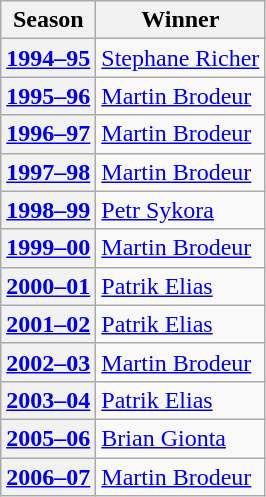<table class="wikitable">
<tr>
<th scope="col">Season</th>
<th scope="col">Winner</th>
</tr>
<tr>
<th scope="row"><a href='#'>1994–95</a></th>
<td><a href='#'>Stephane Richer</a></td>
</tr>
<tr>
<th scope="row"><a href='#'>1995–96</a></th>
<td><a href='#'>Martin Brodeur</a></td>
</tr>
<tr>
<th scope="row"><a href='#'>1996–97</a></th>
<td><a href='#'>Martin Brodeur</a></td>
</tr>
<tr>
<th scope="row"><a href='#'>1997–98</a></th>
<td><a href='#'>Martin Brodeur</a></td>
</tr>
<tr>
<th scope="row"><a href='#'>1998–99</a></th>
<td><a href='#'>Petr Sykora</a></td>
</tr>
<tr>
<th scope="row"><a href='#'>1999–00</a></th>
<td><a href='#'>Martin Brodeur</a></td>
</tr>
<tr>
<th scope="row"><a href='#'>2000–01</a></th>
<td><a href='#'>Patrik Elias</a></td>
</tr>
<tr>
<th scope="row"><a href='#'>2001–02</a></th>
<td><a href='#'>Patrik Elias</a></td>
</tr>
<tr>
<th scope="row"><a href='#'>2002–03</a></th>
<td><a href='#'>Martin Brodeur</a></td>
</tr>
<tr>
<th scope="row"><a href='#'>2003–04</a></th>
<td><a href='#'>Patrik Elias</a></td>
</tr>
<tr>
<th scope="row"><a href='#'>2005–06</a></th>
<td><a href='#'>Brian Gionta</a></td>
</tr>
<tr>
<th scope="row"><a href='#'>2006–07</a></th>
<td><a href='#'>Martin Brodeur</a></td>
</tr>
</table>
